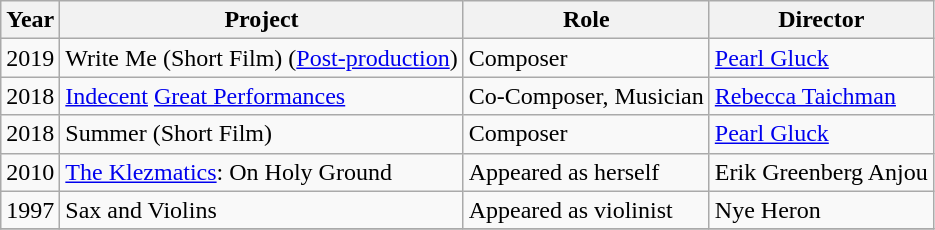<table class="wikitable">
<tr>
<th>Year</th>
<th>Project</th>
<th>Role</th>
<th>Director</th>
</tr>
<tr>
<td>2019</td>
<td>Write Me (Short Film) (<a href='#'>Post-production</a>)</td>
<td>Composer</td>
<td><a href='#'>Pearl Gluck</a></td>
</tr>
<tr>
<td>2018</td>
<td><a href='#'>Indecent</a> <a href='#'>Great Performances</a></td>
<td>Co-Composer, Musician</td>
<td><a href='#'>Rebecca Taichman</a></td>
</tr>
<tr>
<td>2018</td>
<td>Summer (Short Film)</td>
<td>Composer</td>
<td><a href='#'>Pearl Gluck</a></td>
</tr>
<tr>
<td>2010</td>
<td><a href='#'>The Klezmatics</a>: On Holy Ground</td>
<td>Appeared as herself</td>
<td>Erik Greenberg Anjou</td>
</tr>
<tr>
<td>1997</td>
<td>Sax and Violins</td>
<td>Appeared as violinist</td>
<td>Nye Heron</td>
</tr>
<tr>
</tr>
</table>
